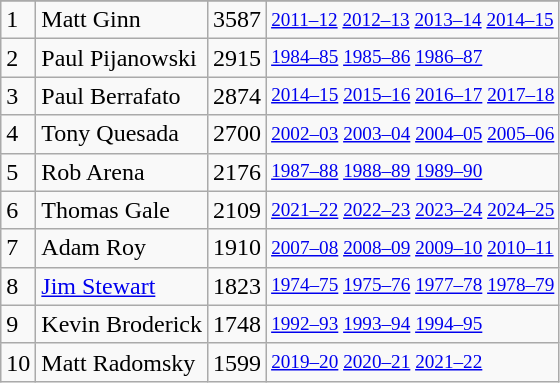<table class="wikitable">
<tr>
</tr>
<tr>
<td>1</td>
<td>Matt Ginn</td>
<td>3587</td>
<td style="font-size:80%;"><a href='#'>2011–12</a> <a href='#'>2012–13</a> <a href='#'>2013–14</a> <a href='#'>2014–15</a></td>
</tr>
<tr>
<td>2</td>
<td>Paul Pijanowski</td>
<td>2915</td>
<td style="font-size:80%;"><a href='#'>1984–85</a> <a href='#'>1985–86</a> <a href='#'>1986–87</a></td>
</tr>
<tr>
<td>3</td>
<td>Paul Berrafato</td>
<td>2874</td>
<td style="font-size:80%;"><a href='#'>2014–15</a> <a href='#'>2015–16</a> <a href='#'>2016–17</a> <a href='#'>2017–18</a></td>
</tr>
<tr>
<td>4</td>
<td>Tony Quesada</td>
<td>2700</td>
<td style="font-size:80%;"><a href='#'>2002–03</a> <a href='#'>2003–04</a> <a href='#'>2004–05</a> <a href='#'>2005–06</a></td>
</tr>
<tr>
<td>5</td>
<td>Rob Arena</td>
<td>2176</td>
<td style="font-size:80%;"><a href='#'>1987–88</a> <a href='#'>1988–89</a> <a href='#'>1989–90</a></td>
</tr>
<tr>
<td>6</td>
<td>Thomas Gale</td>
<td>2109</td>
<td style="font-size:80%;"><a href='#'>2021–22</a> <a href='#'>2022–23</a> <a href='#'>2023–24</a> <a href='#'>2024–25</a></td>
</tr>
<tr>
<td>7</td>
<td>Adam Roy</td>
<td>1910</td>
<td style="font-size:80%;"><a href='#'>2007–08</a> <a href='#'>2008–09</a> <a href='#'>2009–10</a> <a href='#'>2010–11</a></td>
</tr>
<tr>
<td>8</td>
<td><a href='#'>Jim Stewart</a></td>
<td>1823</td>
<td style="font-size:80%;"><a href='#'>1974–75</a> <a href='#'>1975–76</a> <a href='#'>1977–78</a> <a href='#'>1978–79</a></td>
</tr>
<tr>
<td>9</td>
<td>Kevin Broderick</td>
<td>1748</td>
<td style="font-size:80%;"><a href='#'>1992–93</a> <a href='#'>1993–94</a> <a href='#'>1994–95</a></td>
</tr>
<tr>
<td>10</td>
<td>Matt Radomsky</td>
<td>1599</td>
<td style="font-size:80%;"><a href='#'>2019–20</a> <a href='#'>2020–21</a> <a href='#'>2021–22</a></td>
</tr>
</table>
